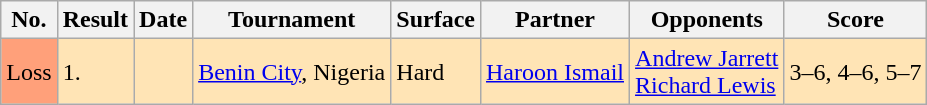<table class="sortable wikitable">
<tr>
<th>No.</th>
<th>Result</th>
<th>Date</th>
<th>Tournament</th>
<th>Surface</th>
<th>Partner</th>
<th>Opponents</th>
<th class="unsortable">Score</th>
</tr>
<tr style="background:moccasin;">
<td bgcolor=FFA07A>Loss</td>
<td>1.</td>
<td></td>
<td><a href='#'>Benin City</a>, Nigeria</td>
<td>Hard</td>
<td> <a href='#'>Haroon Ismail</a></td>
<td> <a href='#'>Andrew Jarrett</a><br> <a href='#'>Richard Lewis</a></td>
<td>3–6, 4–6, 5–7</td>
</tr>
</table>
